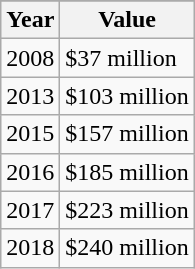<table class="wikitable sortable" style="margin-left:1em;float:right;">
<tr>
</tr>
<tr>
<th>Year</th>
<th>Value</th>
</tr>
<tr>
<td>2008</td>
<td>$37 million</td>
</tr>
<tr>
<td>2013</td>
<td>$103 million</td>
</tr>
<tr>
<td>2015</td>
<td>$157 million</td>
</tr>
<tr>
<td>2016</td>
<td>$185 million</td>
</tr>
<tr>
<td>2017</td>
<td>$223 million</td>
</tr>
<tr>
<td>2018</td>
<td>$240 million</td>
</tr>
</table>
